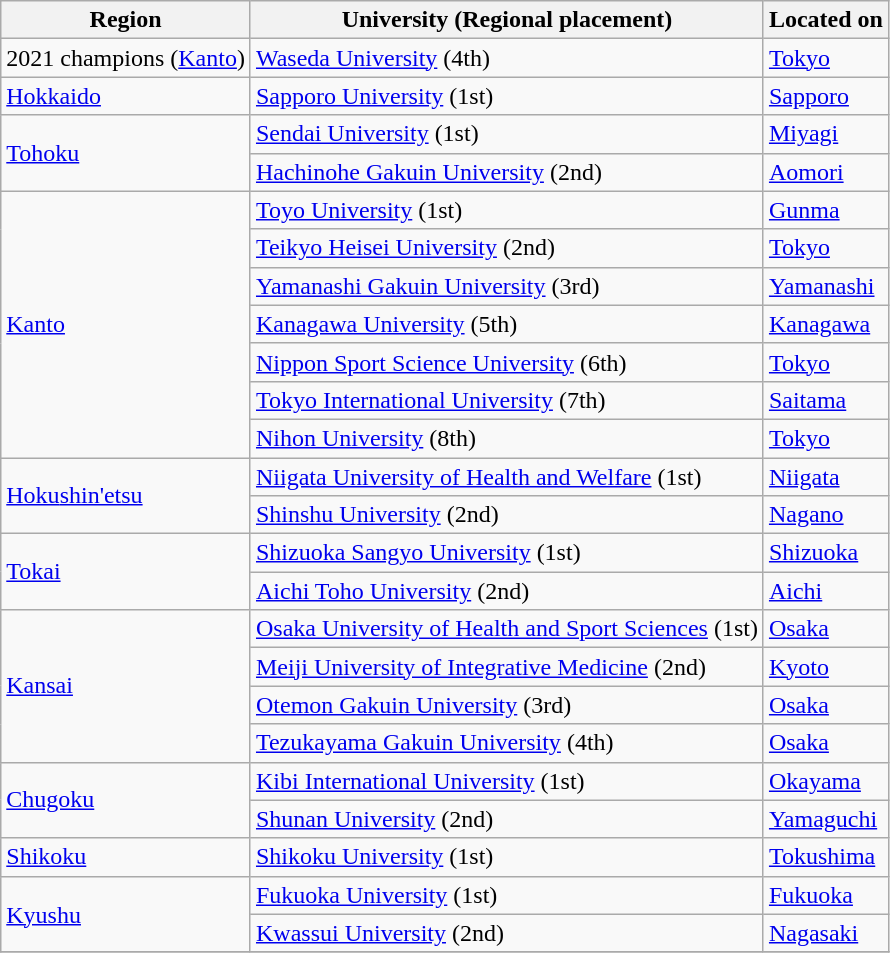<table class="wikitable sortable" style="text-align:left;">
<tr>
<th>Region</th>
<th>University (Regional placement)</th>
<th>Located on</th>
</tr>
<tr>
<td>2021 champions (<a href='#'>Kanto</a>)</td>
<td><a href='#'>Waseda University</a> (4th)</td>
<td><a href='#'>Tokyo</a></td>
</tr>
<tr>
<td rowspan=1><a href='#'>Hokkaido</a></td>
<td><a href='#'>Sapporo University</a> (1st)</td>
<td><a href='#'>Sapporo</a></td>
</tr>
<tr>
<td rowspan=2><a href='#'>Tohoku</a></td>
<td><a href='#'>Sendai University</a> (1st)</td>
<td><a href='#'>Miyagi</a></td>
</tr>
<tr>
<td><a href='#'>Hachinohe Gakuin University</a> (2nd)</td>
<td><a href='#'>Aomori</a></td>
</tr>
<tr>
<td rowspan=7><a href='#'>Kanto</a></td>
<td><a href='#'>Toyo University</a> (1st)</td>
<td><a href='#'>Gunma</a></td>
</tr>
<tr>
<td><a href='#'>Teikyo Heisei University</a> (2nd)</td>
<td><a href='#'>Tokyo</a></td>
</tr>
<tr>
<td><a href='#'>Yamanashi Gakuin University</a> (3rd)</td>
<td><a href='#'>Yamanashi</a></td>
</tr>
<tr>
<td><a href='#'>Kanagawa University</a> (5th)</td>
<td><a href='#'>Kanagawa</a></td>
</tr>
<tr>
<td><a href='#'>Nippon Sport Science University</a> (6th)</td>
<td><a href='#'>Tokyo</a></td>
</tr>
<tr>
<td><a href='#'>Tokyo International University</a> (7th)</td>
<td><a href='#'>Saitama</a></td>
</tr>
<tr>
<td><a href='#'>Nihon University</a> (8th)</td>
<td><a href='#'>Tokyo</a></td>
</tr>
<tr>
<td rowspan=2><a href='#'>Hoku</a><a href='#'>shin'etsu</a></td>
<td><a href='#'>Niigata University of Health and Welfare</a> (1st)</td>
<td><a href='#'>Niigata</a></td>
</tr>
<tr>
<td><a href='#'>Shinshu University</a> (2nd)</td>
<td><a href='#'>Nagano</a></td>
</tr>
<tr>
<td rowspan=2><a href='#'>Tokai</a></td>
<td><a href='#'>Shizuoka Sangyo University</a> (1st)</td>
<td><a href='#'>Shizuoka</a></td>
</tr>
<tr>
<td><a href='#'>Aichi Toho University</a> (2nd)</td>
<td><a href='#'>Aichi</a></td>
</tr>
<tr>
<td rowspan=4><a href='#'>Kansai</a></td>
<td><a href='#'>Osaka University of Health and Sport Sciences</a> (1st)</td>
<td><a href='#'>Osaka</a></td>
</tr>
<tr>
<td><a href='#'>Meiji University of Integrative Medicine</a> (2nd)</td>
<td><a href='#'>Kyoto</a></td>
</tr>
<tr>
<td><a href='#'>Otemon Gakuin University</a> (3rd)</td>
<td><a href='#'>Osaka</a></td>
</tr>
<tr>
<td><a href='#'>Tezukayama Gakuin University</a> (4th)</td>
<td><a href='#'>Osaka</a></td>
</tr>
<tr>
<td rowspan=2><a href='#'>Chugoku</a></td>
<td><a href='#'>Kibi International University</a> (1st)</td>
<td><a href='#'>Okayama</a></td>
</tr>
<tr>
<td><a href='#'>Shunan University</a> (2nd)</td>
<td><a href='#'>Yamaguchi</a></td>
</tr>
<tr>
<td rowspan=1><a href='#'>Shikoku</a></td>
<td><a href='#'>Shikoku University</a> (1st)</td>
<td><a href='#'>Tokushima</a></td>
</tr>
<tr>
<td rowspan=2><a href='#'>Kyushu</a></td>
<td><a href='#'>Fukuoka University</a> (1st)</td>
<td><a href='#'>Fukuoka</a></td>
</tr>
<tr>
<td><a href='#'>Kwassui University</a> (2nd)</td>
<td><a href='#'>Nagasaki</a></td>
</tr>
<tr>
</tr>
</table>
